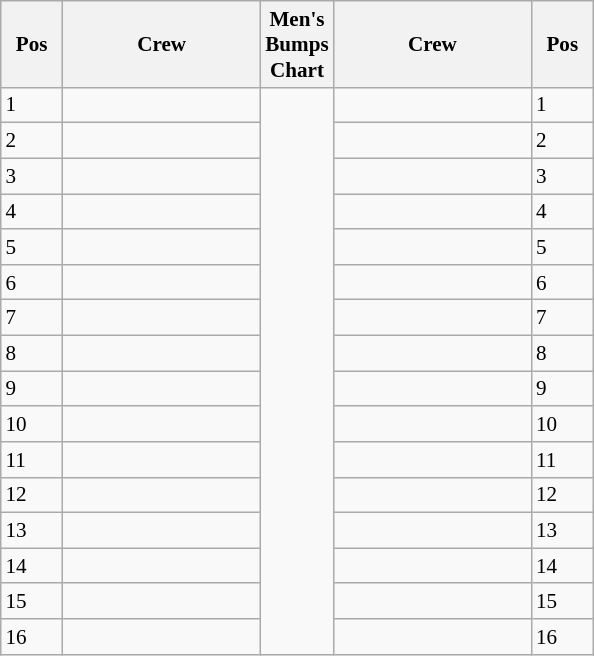<table class="wikitable" style="font-size:88%; white-space:nowrap; margin:0.5em auto">
<tr style="white-space:normal">
<th width=35>Pos</th>
<th width=125>Crew</th>
<th width=10>Men's Bumps Chart</th>
<th width=125>Crew</th>
<th width=35>Pos</th>
</tr>
<tr>
<td>1</td>
<td></td>
<td rowspan="16"><br></td>
<td></td>
<td>1</td>
</tr>
<tr>
<td>2</td>
<td></td>
<td></td>
<td>2</td>
</tr>
<tr>
<td>3</td>
<td></td>
<td></td>
<td>3</td>
</tr>
<tr>
<td>4</td>
<td></td>
<td></td>
<td>4</td>
</tr>
<tr>
<td>5</td>
<td></td>
<td></td>
<td>5</td>
</tr>
<tr>
<td>6</td>
<td></td>
<td></td>
<td>6</td>
</tr>
<tr>
<td>7</td>
<td></td>
<td></td>
<td>7</td>
</tr>
<tr>
<td>8</td>
<td></td>
<td></td>
<td>8</td>
</tr>
<tr>
<td>9</td>
<td></td>
<td></td>
<td>9</td>
</tr>
<tr>
<td>10</td>
<td></td>
<td></td>
<td>10</td>
</tr>
<tr>
<td>11</td>
<td></td>
<td></td>
<td>11</td>
</tr>
<tr>
<td>12</td>
<td></td>
<td></td>
<td>12</td>
</tr>
<tr>
<td>13</td>
<td></td>
<td></td>
<td>13</td>
</tr>
<tr>
<td>14</td>
<td></td>
<td></td>
<td>14</td>
</tr>
<tr>
<td>15</td>
<td></td>
<td></td>
<td>15</td>
</tr>
<tr>
<td>16</td>
<td></td>
<td></td>
<td>16</td>
</tr>
</table>
